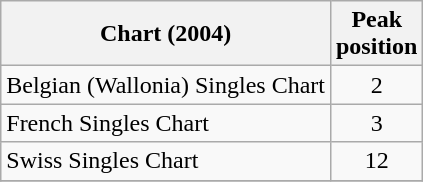<table class="wikitable sortable">
<tr>
<th>Chart (2004)</th>
<th>Peak<br>position</th>
</tr>
<tr>
<td>Belgian (Wallonia) Singles Chart</td>
<td align="center">2</td>
</tr>
<tr>
<td>French Singles Chart</td>
<td align="center">3</td>
</tr>
<tr>
<td>Swiss Singles Chart</td>
<td align="center">12</td>
</tr>
<tr>
</tr>
</table>
